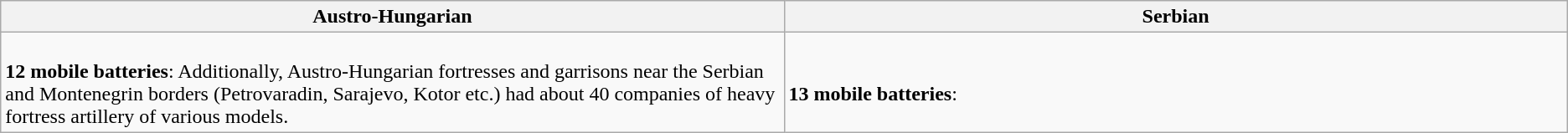<table class="wikitable">
<tr>
<th width=50%>Austro-Hungarian</th>
<th>Serbian</th>
</tr>
<tr>
<td><br><strong>12 mobile batteries</strong>: 
Additionally, Austro-Hungarian fortresses and garrisons near the Serbian and Montenegrin borders (Petrovaradin, Sarajevo, Kotor etc.) had about 40 companies of heavy fortress artillery of various models.</td>
<td><br><strong>13 mobile batteries</strong>: </td>
</tr>
</table>
